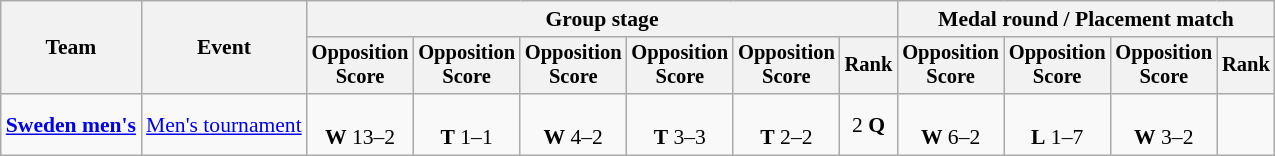<table class="wikitable" style="font-size:90%">
<tr>
<th rowspan=2>Team</th>
<th rowspan=2>Event</th>
<th colspan=6>Group stage</th>
<th colspan=4>Medal round / Placement match</th>
</tr>
<tr style="font-size:95%">
<th>Opposition<br>Score</th>
<th>Opposition<br>Score</th>
<th>Opposition<br>Score</th>
<th>Opposition<br>Score</th>
<th>Opposition<br>Score</th>
<th>Rank</th>
<th>Opposition<br>Score</th>
<th>Opposition<br>Score</th>
<th>Opposition<br>Score</th>
<th>Rank</th>
</tr>
<tr align=center>
<td align=left><strong><a href='#'>Sweden men's</a></strong></td>
<td align=left><a href='#'>Men's tournament</a></td>
<td><br><strong>W</strong> 13–2</td>
<td><br><strong>T</strong> 1–1</td>
<td><br><strong>W</strong> 4–2</td>
<td><br><strong>T</strong> 3–3</td>
<td><br><strong>T</strong> 2–2</td>
<td>2 <strong>Q</strong></td>
<td><br><strong>W</strong> 6–2</td>
<td><br><strong>L</strong> 1–7</td>
<td><br><strong>W</strong> 3–2</td>
<td></td>
</tr>
</table>
